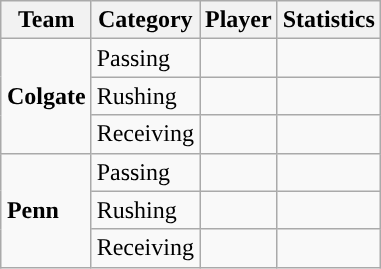<table class="wikitable" style="float: right;">
<tr>
<th>Team</th>
<th>Category</th>
<th>Player</th>
<th>Statistics</th>
</tr>
<tr>
<td rowspan=3><strong>Colgate</strong></td>
<td>Passing</td>
<td></td>
<td></td>
</tr>
<tr>
<td>Rushing</td>
<td></td>
<td></td>
</tr>
<tr>
<td>Receiving</td>
<td></td>
<td></td>
</tr>
<tr>
<td rowspan=3><strong>Penn</strong></td>
<td>Passing</td>
<td></td>
<td></td>
</tr>
<tr>
<td>Rushing</td>
<td></td>
<td></td>
</tr>
<tr>
<td>Receiving</td>
<td></td>
<td></td>
</tr>
</table>
